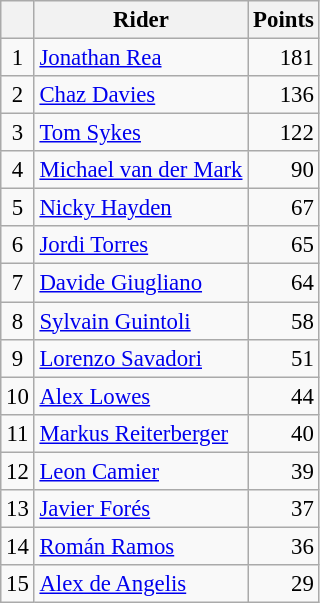<table class="wikitable" style="font-size: 95%;">
<tr>
<th></th>
<th>Rider</th>
<th>Points</th>
</tr>
<tr>
<td align=center>1</td>
<td> <a href='#'>Jonathan Rea</a></td>
<td align=right>181</td>
</tr>
<tr>
<td align=center>2</td>
<td> <a href='#'>Chaz Davies</a></td>
<td align=right>136</td>
</tr>
<tr>
<td align=center>3</td>
<td> <a href='#'>Tom Sykes</a></td>
<td align=right>122</td>
</tr>
<tr>
<td align=center>4</td>
<td> <a href='#'>Michael van der Mark</a></td>
<td align=right>90</td>
</tr>
<tr>
<td align=center>5</td>
<td> <a href='#'>Nicky Hayden</a></td>
<td align=right>67</td>
</tr>
<tr>
<td align=center>6</td>
<td> <a href='#'>Jordi Torres</a></td>
<td align=right>65</td>
</tr>
<tr>
<td align=center>7</td>
<td> <a href='#'>Davide Giugliano</a></td>
<td align=right>64</td>
</tr>
<tr>
<td align=center>8</td>
<td> <a href='#'>Sylvain Guintoli</a></td>
<td align=right>58</td>
</tr>
<tr>
<td align=center>9</td>
<td> <a href='#'>Lorenzo Savadori</a></td>
<td align=right>51</td>
</tr>
<tr>
<td align=center>10</td>
<td> <a href='#'>Alex Lowes</a></td>
<td align=right>44</td>
</tr>
<tr>
<td align=center>11</td>
<td> <a href='#'>Markus Reiterberger</a></td>
<td align=right>40</td>
</tr>
<tr>
<td align=center>12</td>
<td> <a href='#'>Leon Camier</a></td>
<td align=right>39</td>
</tr>
<tr>
<td align=center>13</td>
<td> <a href='#'>Javier Forés</a></td>
<td align=right>37</td>
</tr>
<tr>
<td align=center>14</td>
<td> <a href='#'>Román Ramos</a></td>
<td align=right>36</td>
</tr>
<tr>
<td align=center>15</td>
<td> <a href='#'>Alex de Angelis</a></td>
<td align=right>29</td>
</tr>
</table>
